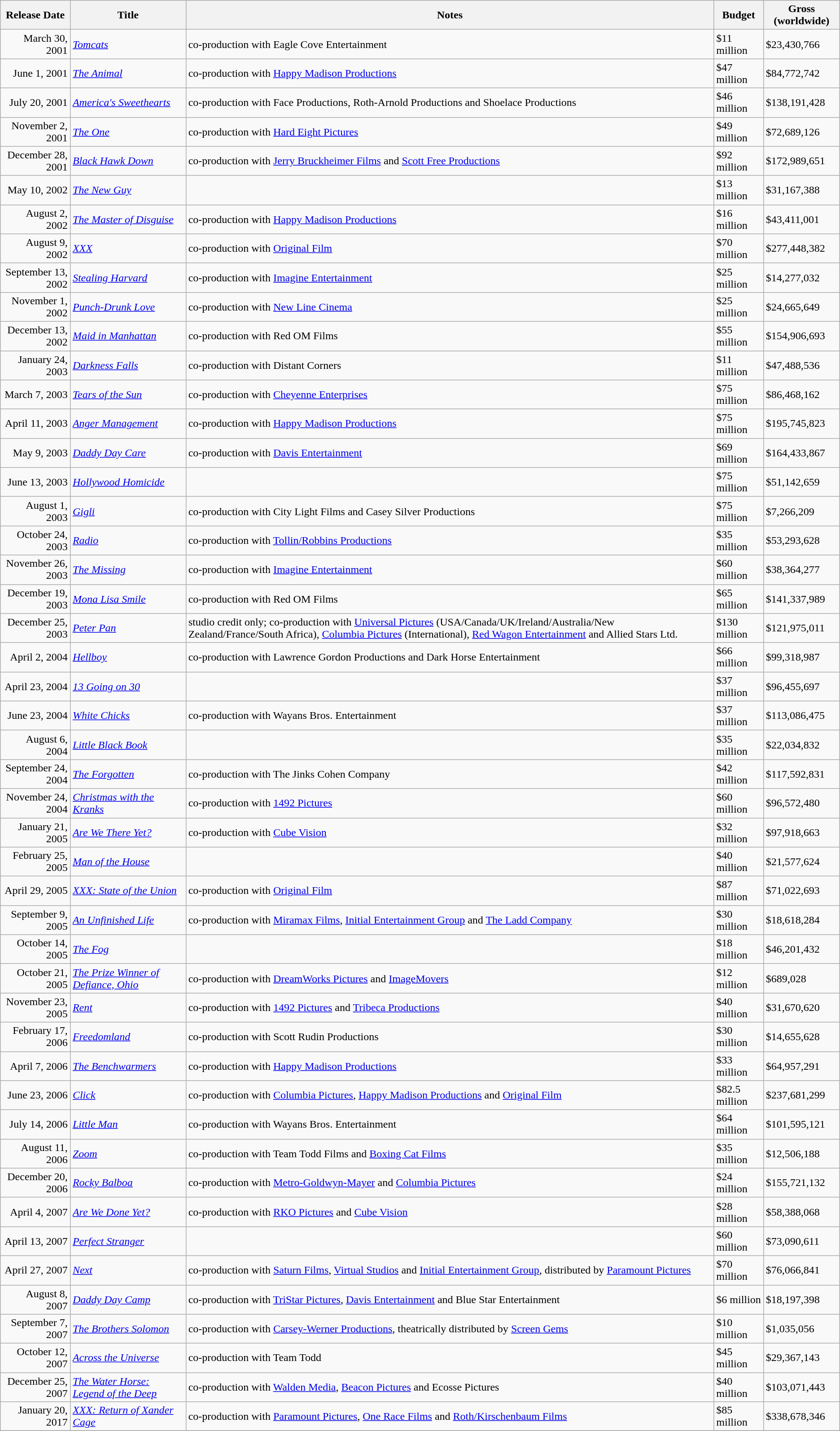<table class="wikitable sortable">
<tr>
<th>Release Date</th>
<th>Title</th>
<th>Notes</th>
<th>Budget</th>
<th>Gross (worldwide)</th>
</tr>
<tr>
<td align="right">March 30, 2001</td>
<td><em><a href='#'>Tomcats</a></em></td>
<td>co-production with Eagle Cove Entertainment</td>
<td>$11 million</td>
<td>$23,430,766</td>
</tr>
<tr>
<td align="right">June 1, 2001</td>
<td><em><a href='#'>The Animal</a></em></td>
<td>co-production with <a href='#'>Happy Madison Productions</a></td>
<td>$47 million</td>
<td>$84,772,742</td>
</tr>
<tr>
<td align="right">July 20, 2001</td>
<td><em><a href='#'>America's Sweethearts</a></em></td>
<td>co-production with Face Productions, Roth-Arnold Productions and Shoelace Productions</td>
<td>$46 million</td>
<td>$138,191,428</td>
</tr>
<tr>
<td align="right">November 2, 2001</td>
<td><em><a href='#'>The One</a></em></td>
<td>co-production with <a href='#'>Hard Eight Pictures</a></td>
<td>$49 million</td>
<td>$72,689,126</td>
</tr>
<tr>
<td align="right">December 28, 2001</td>
<td><em><a href='#'>Black Hawk Down</a></em></td>
<td>co-production with <a href='#'>Jerry Bruckheimer Films</a> and <a href='#'>Scott Free Productions</a></td>
<td>$92 million</td>
<td>$172,989,651</td>
</tr>
<tr>
<td align="right">May 10, 2002</td>
<td><em><a href='#'>The New Guy</a></em></td>
<td></td>
<td>$13 million</td>
<td>$31,167,388</td>
</tr>
<tr>
<td align="right">August 2, 2002</td>
<td><em><a href='#'>The Master of Disguise</a></em></td>
<td>co-production with <a href='#'>Happy Madison Productions</a></td>
<td>$16 million</td>
<td>$43,411,001</td>
</tr>
<tr>
<td align="right">August 9, 2002</td>
<td><em><a href='#'>XXX</a></em></td>
<td>co-production with <a href='#'>Original Film</a></td>
<td>$70 million</td>
<td>$277,448,382</td>
</tr>
<tr>
<td align="right">September 13, 2002</td>
<td><em><a href='#'>Stealing Harvard</a></em></td>
<td>co-production with <a href='#'>Imagine Entertainment</a></td>
<td>$25 million</td>
<td>$14,277,032</td>
</tr>
<tr>
<td align="right">November 1, 2002</td>
<td><em><a href='#'>Punch-Drunk Love</a></em></td>
<td>co-production with <a href='#'>New Line Cinema</a></td>
<td>$25 million</td>
<td>$24,665,649</td>
</tr>
<tr>
<td align="right">December 13, 2002</td>
<td><em><a href='#'>Maid in Manhattan</a></em></td>
<td>co-production with Red OM Films</td>
<td>$55 million</td>
<td>$154,906,693</td>
</tr>
<tr>
<td align="right">January 24, 2003</td>
<td><em><a href='#'>Darkness Falls</a></em></td>
<td>co-production with Distant Corners</td>
<td>$11 million</td>
<td>$47,488,536</td>
</tr>
<tr>
<td align="right">March 7, 2003</td>
<td><em><a href='#'>Tears of the Sun</a></em></td>
<td>co-production with <a href='#'>Cheyenne Enterprises</a></td>
<td>$75 million</td>
<td>$86,468,162</td>
</tr>
<tr>
<td align="right">April 11, 2003</td>
<td><em><a href='#'>Anger Management</a></em></td>
<td>co-production with <a href='#'>Happy Madison Productions</a></td>
<td>$75 million</td>
<td>$195,745,823</td>
</tr>
<tr>
<td align="right">May 9, 2003</td>
<td><em><a href='#'>Daddy Day Care</a></em></td>
<td>co-production with <a href='#'>Davis Entertainment</a></td>
<td>$69 million</td>
<td>$164,433,867</td>
</tr>
<tr>
<td align="right">June 13, 2003</td>
<td><em><a href='#'>Hollywood Homicide</a></em></td>
<td></td>
<td>$75 million</td>
<td>$51,142,659</td>
</tr>
<tr>
<td align="right">August 1, 2003</td>
<td><em><a href='#'>Gigli</a></em></td>
<td>co-production with City Light Films and Casey Silver Productions</td>
<td>$75 million</td>
<td>$7,266,209</td>
</tr>
<tr>
<td align="right">October 24, 2003</td>
<td><em><a href='#'>Radio</a></em></td>
<td>co-production with <a href='#'>Tollin/Robbins Productions</a></td>
<td>$35 million</td>
<td>$53,293,628</td>
</tr>
<tr>
<td align="right">November 26, 2003</td>
<td><em><a href='#'>The Missing</a></em></td>
<td>co-production with <a href='#'>Imagine Entertainment</a></td>
<td>$60 million</td>
<td>$38,364,277</td>
</tr>
<tr>
<td align="right">December 19, 2003</td>
<td><em><a href='#'>Mona Lisa Smile</a></em></td>
<td>co-production with Red OM Films</td>
<td>$65 million</td>
<td>$141,337,989</td>
</tr>
<tr>
<td align="right">December 25, 2003</td>
<td><em><a href='#'>Peter Pan</a></em></td>
<td>studio credit only; co-production with <a href='#'>Universal Pictures</a> (USA/Canada/UK/Ireland/Australia/New Zealand/France/South Africa), <a href='#'>Columbia Pictures</a> (International), <a href='#'>Red Wagon Entertainment</a> and Allied Stars Ltd.</td>
<td>$130 million</td>
<td>$121,975,011</td>
</tr>
<tr>
<td align="right">April 2, 2004</td>
<td><em><a href='#'>Hellboy</a></em></td>
<td>co-production with Lawrence Gordon Productions and Dark Horse Entertainment</td>
<td>$66 million</td>
<td>$99,318,987</td>
</tr>
<tr>
<td align="right">April 23, 2004</td>
<td><em><a href='#'>13 Going on 30</a></em></td>
<td></td>
<td>$37 million</td>
<td>$96,455,697</td>
</tr>
<tr>
<td align="right">June 23, 2004</td>
<td><em><a href='#'>White Chicks</a></em></td>
<td>co-production with Wayans Bros. Entertainment</td>
<td>$37 million</td>
<td>$113,086,475</td>
</tr>
<tr>
<td align="right">August 6, 2004</td>
<td><em><a href='#'>Little Black Book</a></em></td>
<td></td>
<td>$35 million</td>
<td>$22,034,832</td>
</tr>
<tr>
<td align="right">September 24, 2004</td>
<td><em><a href='#'>The Forgotten</a></em></td>
<td>co-production with The Jinks Cohen Company</td>
<td>$42 million</td>
<td>$117,592,831</td>
</tr>
<tr>
<td align="right">November 24, 2004</td>
<td><em><a href='#'>Christmas with the Kranks</a></em></td>
<td>co-production with <a href='#'>1492 Pictures</a></td>
<td>$60 million</td>
<td>$96,572,480</td>
</tr>
<tr>
<td align="right">January 21, 2005</td>
<td><em><a href='#'>Are We There Yet?</a></em></td>
<td>co-production with <a href='#'>Cube Vision</a></td>
<td>$32 million</td>
<td>$97,918,663</td>
</tr>
<tr>
<td align="right">February 25, 2005</td>
<td><em><a href='#'>Man of the House</a></em></td>
<td></td>
<td>$40 million</td>
<td>$21,577,624</td>
</tr>
<tr>
<td align="right">April 29, 2005</td>
<td><em><a href='#'>XXX: State of the Union</a></em></td>
<td>co-production with <a href='#'>Original Film</a></td>
<td>$87 million</td>
<td>$71,022,693</td>
</tr>
<tr>
<td align="right">September 9, 2005</td>
<td><em><a href='#'>An Unfinished Life</a></em></td>
<td>co-production with <a href='#'>Miramax Films</a>, <a href='#'>Initial Entertainment Group</a> and <a href='#'>The Ladd Company</a></td>
<td>$30 million</td>
<td>$18,618,284</td>
</tr>
<tr>
<td align="right">October 14, 2005</td>
<td><em><a href='#'>The Fog</a></em></td>
<td></td>
<td>$18 million</td>
<td>$46,201,432</td>
</tr>
<tr>
<td align="right">October 21, 2005</td>
<td><em><a href='#'>The Prize Winner of Defiance, Ohio</a></em></td>
<td>co-production with <a href='#'>DreamWorks Pictures</a> and <a href='#'>ImageMovers</a></td>
<td>$12 million</td>
<td>$689,028</td>
</tr>
<tr>
<td align="right">November 23, 2005</td>
<td><em><a href='#'>Rent</a></em></td>
<td>co-production with <a href='#'>1492 Pictures</a> and <a href='#'>Tribeca Productions</a></td>
<td>$40 million</td>
<td>$31,670,620</td>
</tr>
<tr>
<td align="right">February 17, 2006</td>
<td><em><a href='#'>Freedomland</a></em></td>
<td>co-production with Scott Rudin Productions</td>
<td>$30 million</td>
<td>$14,655,628</td>
</tr>
<tr>
<td align="right">April 7, 2006</td>
<td><em><a href='#'>The Benchwarmers</a></em></td>
<td>co-production with <a href='#'>Happy Madison Productions</a></td>
<td>$33 million</td>
<td>$64,957,291</td>
</tr>
<tr>
<td align="right">June 23, 2006</td>
<td><em><a href='#'>Click</a></em></td>
<td>co-production with <a href='#'>Columbia Pictures</a>, <a href='#'>Happy Madison Productions</a> and <a href='#'>Original Film</a></td>
<td>$82.5 million</td>
<td>$237,681,299</td>
</tr>
<tr>
<td align="right">July 14, 2006</td>
<td><em><a href='#'>Little Man</a></em></td>
<td>co-production with Wayans Bros. Entertainment</td>
<td>$64 million</td>
<td>$101,595,121</td>
</tr>
<tr>
<td align="right">August 11, 2006</td>
<td><em><a href='#'>Zoom</a></em></td>
<td>co-production with Team Todd Films and <a href='#'>Boxing Cat Films</a></td>
<td>$35 million</td>
<td>$12,506,188</td>
</tr>
<tr>
<td align="right">December 20, 2006</td>
<td><em><a href='#'>Rocky Balboa</a></em></td>
<td>co-production with <a href='#'>Metro-Goldwyn-Mayer</a> and <a href='#'>Columbia Pictures</a></td>
<td>$24 million</td>
<td>$155,721,132</td>
</tr>
<tr>
<td align="right">April 4, 2007</td>
<td><em><a href='#'>Are We Done Yet?</a></em></td>
<td>co-production with <a href='#'>RKO Pictures</a> and <a href='#'>Cube Vision</a></td>
<td>$28 million</td>
<td>$58,388,068</td>
</tr>
<tr>
<td align="right">April 13, 2007</td>
<td><em><a href='#'>Perfect Stranger</a></em></td>
<td></td>
<td>$60 million</td>
<td>$73,090,611</td>
</tr>
<tr>
<td align="right">April 27, 2007</td>
<td><em><a href='#'>Next</a></em></td>
<td>co-production with <a href='#'>Saturn Films</a>, <a href='#'>Virtual Studios</a> and <a href='#'>Initial Entertainment Group</a>, distributed by <a href='#'>Paramount Pictures</a></td>
<td>$70 million</td>
<td>$76,066,841</td>
</tr>
<tr>
<td align="right">August 8, 2007</td>
<td><em><a href='#'>Daddy Day Camp</a></em></td>
<td>co-production with <a href='#'>TriStar Pictures</a>, <a href='#'>Davis Entertainment</a> and Blue Star Entertainment</td>
<td>$6 million</td>
<td>$18,197,398</td>
</tr>
<tr>
<td align="right">September 7, 2007</td>
<td><em><a href='#'>The Brothers Solomon</a></em></td>
<td>co-production with <a href='#'>Carsey-Werner Productions</a>, theatrically distributed by <a href='#'>Screen Gems</a></td>
<td>$10 million</td>
<td>$1,035,056</td>
</tr>
<tr>
<td align="right">October 12, 2007</td>
<td><em><a href='#'>Across the Universe</a></em></td>
<td>co-production with Team Todd</td>
<td>$45 million</td>
<td>$29,367,143</td>
</tr>
<tr>
<td align="right">December 25, 2007</td>
<td><em><a href='#'>The Water Horse: Legend of the Deep</a></em></td>
<td>co-production with <a href='#'>Walden Media</a>, <a href='#'>Beacon Pictures</a> and Ecosse Pictures</td>
<td>$40 million</td>
<td>$103,071,443</td>
</tr>
<tr>
<td align="right">January 20, 2017</td>
<td><em><a href='#'>XXX: Return of Xander Cage</a></em></td>
<td>co-production with <a href='#'>Paramount Pictures</a>, <a href='#'>One Race Films</a> and <a href='#'>Roth/Kirschenbaum Films</a></td>
<td>$85 million</td>
<td>$338,678,346</td>
</tr>
<tr>
</tr>
</table>
